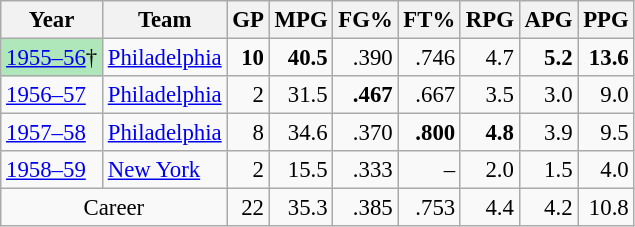<table class="wikitable sortable" style="font-size:95%; text-align:right;">
<tr>
<th>Year</th>
<th>Team</th>
<th>GP</th>
<th>MPG</th>
<th>FG%</th>
<th>FT%</th>
<th>RPG</th>
<th>APG</th>
<th>PPG</th>
</tr>
<tr>
<td style="text-align:left;background:#afe6ba;"><a href='#'>1955–56</a>†</td>
<td style="text-align:left;"><a href='#'>Philadelphia</a></td>
<td><strong>10</strong></td>
<td><strong>40.5</strong></td>
<td>.390</td>
<td>.746</td>
<td>4.7</td>
<td><strong>5.2</strong></td>
<td><strong>13.6</strong></td>
</tr>
<tr>
<td style="text-align:left;"><a href='#'>1956–57</a></td>
<td style="text-align:left;"><a href='#'>Philadelphia</a></td>
<td>2</td>
<td>31.5</td>
<td><strong>.467</strong></td>
<td>.667</td>
<td>3.5</td>
<td>3.0</td>
<td>9.0</td>
</tr>
<tr>
<td style="text-align:left;"><a href='#'>1957–58</a></td>
<td style="text-align:left;"><a href='#'>Philadelphia</a></td>
<td>8</td>
<td>34.6</td>
<td>.370</td>
<td><strong>.800</strong></td>
<td><strong>4.8</strong></td>
<td>3.9</td>
<td>9.5</td>
</tr>
<tr>
<td style="text-align:left;"><a href='#'>1958–59</a></td>
<td style="text-align:left;"><a href='#'>New York</a></td>
<td>2</td>
<td>15.5</td>
<td>.333</td>
<td>–</td>
<td>2.0</td>
<td>1.5</td>
<td>4.0</td>
</tr>
<tr class="sortbottom">
<td colspan="2" style="text-align:center;">Career</td>
<td>22</td>
<td>35.3</td>
<td>.385</td>
<td>.753</td>
<td>4.4</td>
<td>4.2</td>
<td>10.8</td>
</tr>
</table>
